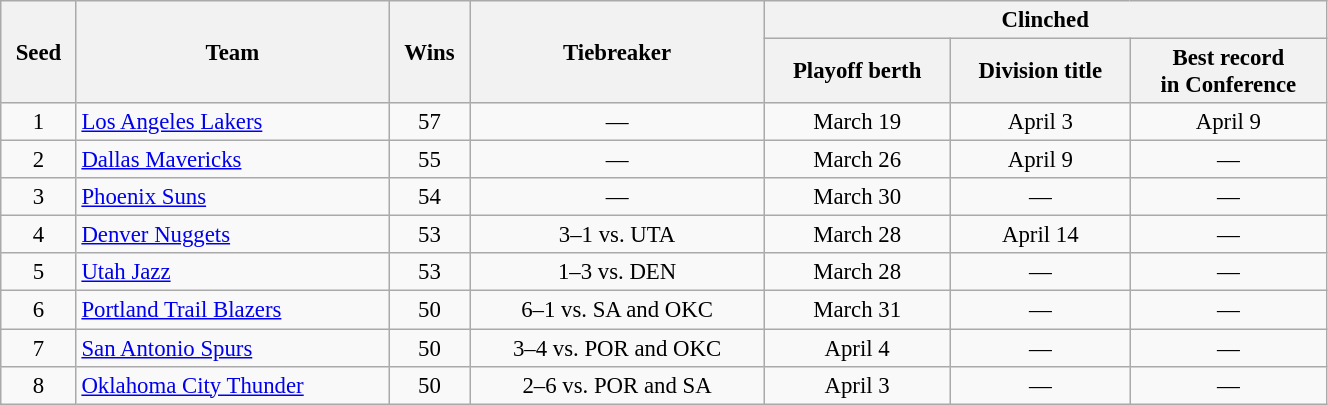<table class=wikitable style="font-size:95%; text-align:center;" width=70%>
<tr>
<th rowspan=2>Seed</th>
<th rowspan=2>Team</th>
<th rowspan=2>Wins</th>
<th rowspan=2>Tiebreaker</th>
<th colspan=3>Clinched</th>
</tr>
<tr>
<th>Playoff berth</th>
<th>Division title</th>
<th>Best record<br> in Conference</th>
</tr>
<tr>
<td>1</td>
<td align=left><a href='#'>Los Angeles Lakers</a></td>
<td>57</td>
<td>—</td>
<td>March 19</td>
<td>April 3</td>
<td>April 9</td>
</tr>
<tr |>
<td>2</td>
<td align=left><a href='#'>Dallas Mavericks</a></td>
<td>55</td>
<td>—</td>
<td>March 26</td>
<td>April 9</td>
<td>—</td>
</tr>
<tr>
<td>3</td>
<td align=left><a href='#'>Phoenix Suns</a></td>
<td>54</td>
<td>—</td>
<td>March 30</td>
<td>—</td>
<td>—</td>
</tr>
<tr>
<td>4</td>
<td align=left><a href='#'>Denver Nuggets</a></td>
<td>53</td>
<td>3–1 vs. UTA</td>
<td>March 28</td>
<td>April 14</td>
<td>—</td>
</tr>
<tr>
<td>5</td>
<td align=left><a href='#'>Utah Jazz</a></td>
<td>53</td>
<td>1–3 vs. DEN</td>
<td>March 28</td>
<td>—</td>
<td>—</td>
</tr>
<tr>
<td>6</td>
<td align=left><a href='#'>Portland Trail Blazers</a></td>
<td>50</td>
<td>6–1 vs. SA and OKC</td>
<td>March 31</td>
<td>—</td>
<td>—</td>
</tr>
<tr>
<td>7</td>
<td align=left><a href='#'>San Antonio Spurs</a></td>
<td>50</td>
<td>3–4 vs. POR and OKC</td>
<td>April 4</td>
<td>—</td>
<td>—</td>
</tr>
<tr>
<td>8</td>
<td align=left><a href='#'>Oklahoma City Thunder</a></td>
<td>50</td>
<td>2–6 vs. POR and SA</td>
<td>April 3</td>
<td>—</td>
<td>—</td>
</tr>
</table>
